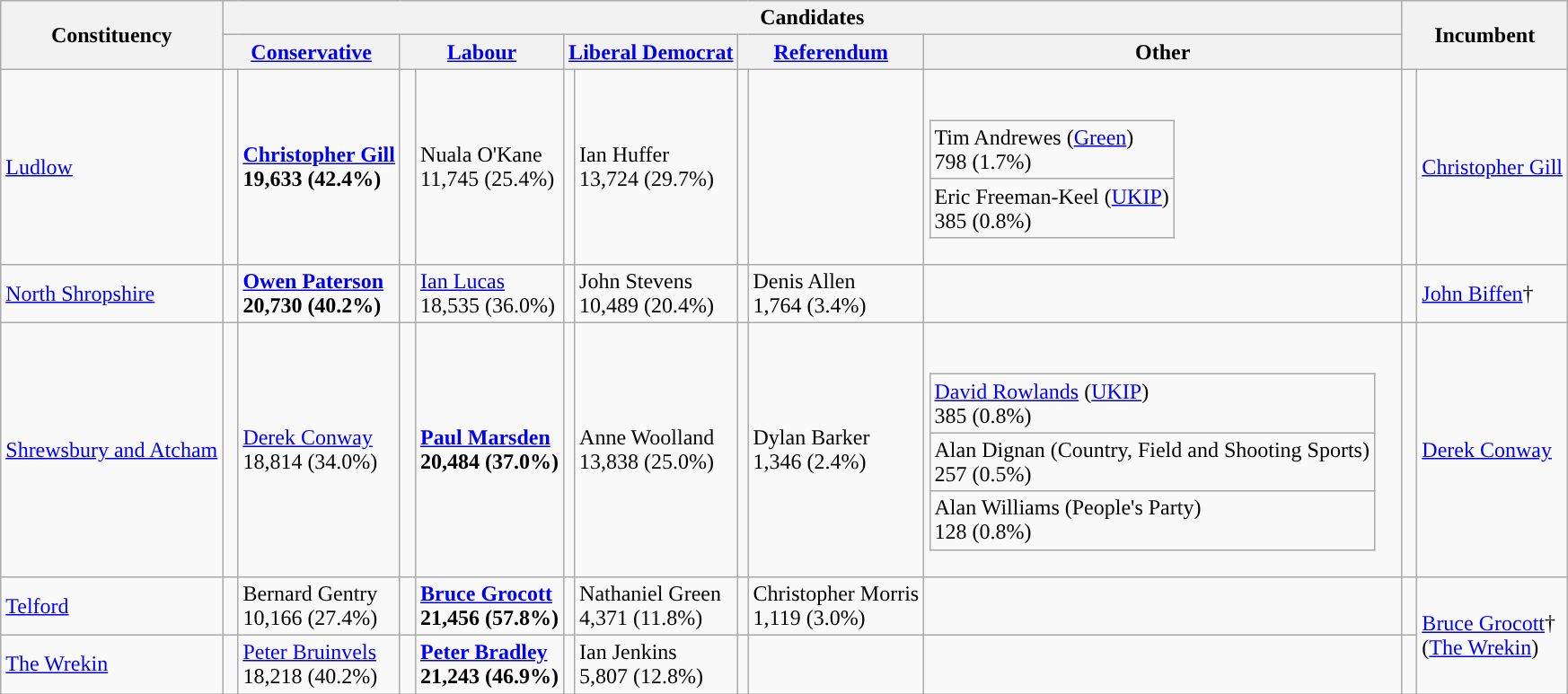<table class="wikitable">
<tr>
<th rowspan="2">Constituency</th>
<th colspan="9">Candidates</th>
<th colspan="2" rowspan="2">Incumbent</th>
</tr>
<tr>
<th colspan="2"><a href='#'>Conservative</a></th>
<th colspan="2"><a href='#'>Labour</a></th>
<th colspan="2"><a href='#'>Liberal Democrat</a></th>
<th colspan="2"><a href='#'>Referendum</a></th>
<th>Other</th>
</tr>
<tr>
<td><a href='#'>Ludlow</a></td>
<td style="color:inherit;background:"> </td>
<td><strong><a href='#'>Christopher Gill</a></strong><br><strong>19,633 (42.4%)</strong></td>
<td></td>
<td>Nuala O'Kane<br>11,745 (25.4%)</td>
<td></td>
<td>Ian Huffer<br>13,724 (29.7%)</td>
<td></td>
<td></td>
<td><br><table class="wikitable">
<tr>
<td>Tim Andrewes (<a href='#'>Green</a>)<br>798 (1.7%)</td>
</tr>
<tr>
<td>Eric Freeman-Keel (<a href='#'>UKIP</a>)<br>385 (0.8%)</td>
</tr>
</table>
</td>
<td style="color:inherit;background:"> </td>
<td><a href='#'>Christopher Gill</a></td>
</tr>
<tr>
<td><a href='#'>North Shropshire</a></td>
<td style="color:inherit;background:"> </td>
<td><strong><a href='#'>Owen Paterson</a></strong><br><strong>20,730 (40.2%)</strong></td>
<td></td>
<td><a href='#'>Ian Lucas</a><br>18,535 (36.0%)</td>
<td></td>
<td>John Stevens<br>10,489 (20.4%)</td>
<td></td>
<td>Denis Allen<br>1,764 (3.4%)</td>
<td></td>
<td style="color:inherit;background:"> </td>
<td><a href='#'>John Biffen</a>†</td>
</tr>
<tr>
<td><a href='#'>Shrewsbury and Atcham</a></td>
<td></td>
<td><a href='#'>Derek Conway</a><br>18,814 (34.0%)</td>
<td style="color:inherit;background:"> </td>
<td><strong><a href='#'>Paul Marsden</a></strong><br><strong>20,484 (37.0%)</strong></td>
<td></td>
<td>Anne Woolland<br>13,838 (25.0%)</td>
<td></td>
<td>Dylan Barker<br>1,346 (2.4%)</td>
<td><br><table class="wikitable">
<tr>
<td><a href='#'>David Rowlands</a> (<a href='#'>UKIP</a>)<br>385 (0.8%)</td>
</tr>
<tr>
<td>Alan Dignan (Country, Field and Shooting Sports)<br>257 (0.5%)</td>
</tr>
<tr>
<td>Alan Williams (People's Party)<br>128 (0.8%)</td>
</tr>
</table>
</td>
<td style="color:inherit;background:"> </td>
<td><a href='#'>Derek Conway</a></td>
</tr>
<tr>
<td><a href='#'>Telford</a></td>
<td></td>
<td>Bernard Gentry<br>10,166 (27.4%)</td>
<td style="color:inherit;background:"> </td>
<td><strong><a href='#'>Bruce Grocott</a></strong><br><strong>21,456 (57.8%)</strong></td>
<td></td>
<td>Nathaniel Green<br>4,371 (11.8%)</td>
<td></td>
<td>Christopher Morris<br>1,119 (3.0%)</td>
<td></td>
<td style="color:inherit;background:"> </td>
<td rowspan="2"><a href='#'>Bruce Grocott</a>†<br>(<a href='#'>The Wrekin</a>)</td>
</tr>
<tr>
<td><a href='#'>The Wrekin</a></td>
<td></td>
<td><a href='#'>Peter Bruinvels</a><br>18,218 (40.2%)</td>
<td style="color:inherit;background:"> </td>
<td><strong><a href='#'>Peter Bradley</a></strong><br><strong>21,243 (46.9%)</strong></td>
<td></td>
<td>Ian Jenkins<br>5,807 (12.8%)</td>
<td></td>
<td></td>
<td></td>
<td style="color:inherit;background:"> </td>
</tr>
</table>
